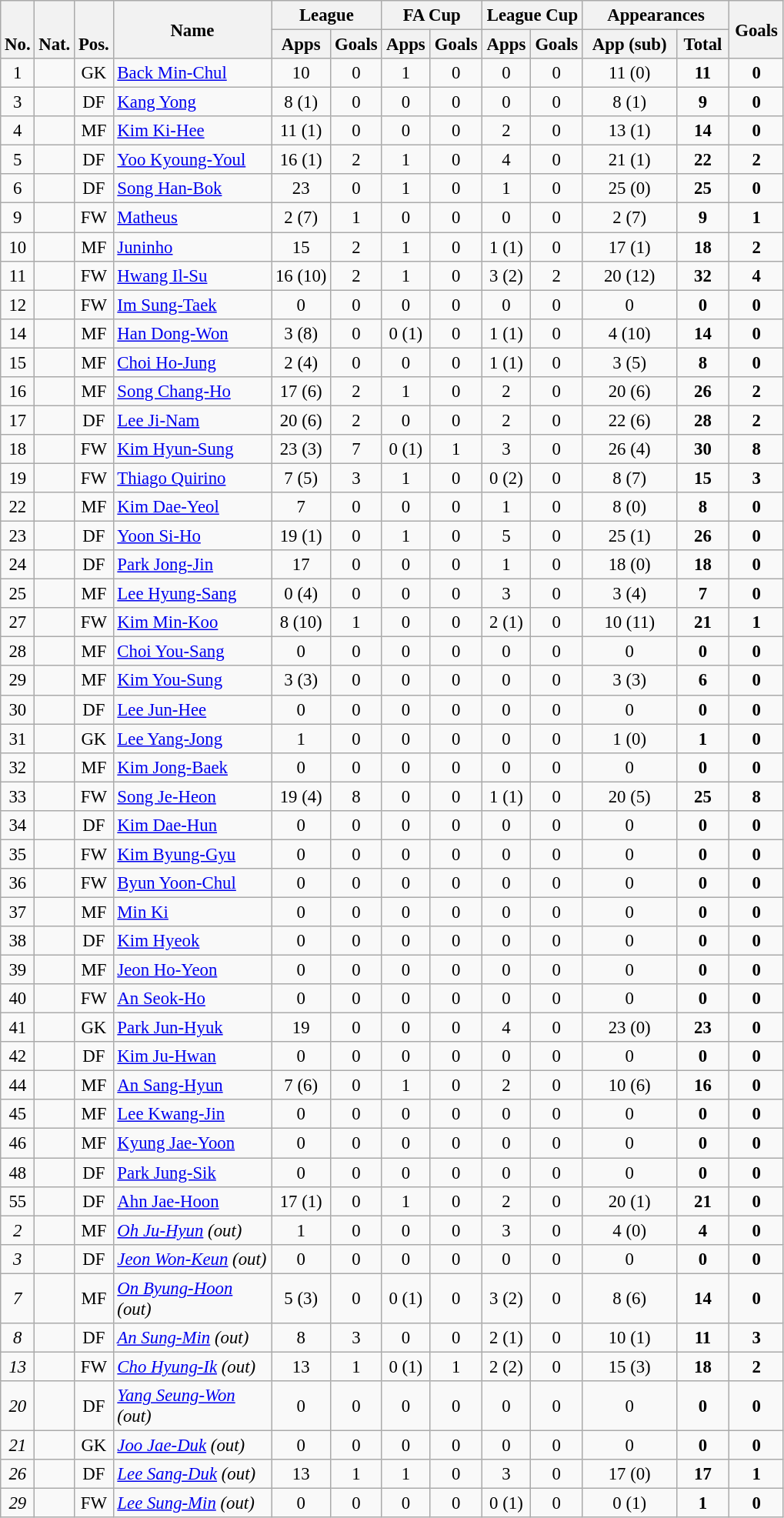<table class="wikitable" style="font-size: 95%; text-align: center;">
<tr>
<th rowspan="2" valign="bottom">No.</th>
<th rowspan="2" valign="bottom">Nat.</th>
<th rowspan="2" valign="bottom">Pos.</th>
<th rowspan="2" width="130">Name</th>
<th colspan="2" width="80">League</th>
<th colspan="2" width="80">FA Cup</th>
<th colspan="2" width="80">League Cup</th>
<th colspan="2" width="120">Appearances</th>
<th rowspan="2" width="40">Goals</th>
</tr>
<tr>
<th>Apps</th>
<th>Goals</th>
<th>Apps</th>
<th>Goals</th>
<th>Apps</th>
<th>Goals</th>
<th>App (sub)</th>
<th>Total</th>
</tr>
<tr>
<td>1</td>
<td></td>
<td>GK</td>
<td align="left"><a href='#'>Back Min-Chul</a></td>
<td>10</td>
<td>0</td>
<td>1</td>
<td>0</td>
<td>0</td>
<td>0</td>
<td>11 (0)</td>
<td><strong>11</strong></td>
<td><strong>0</strong></td>
</tr>
<tr>
<td>3</td>
<td></td>
<td>DF</td>
<td align="left"><a href='#'>Kang Yong</a></td>
<td>8 (1)</td>
<td>0</td>
<td>0</td>
<td>0</td>
<td>0</td>
<td>0</td>
<td>8 (1)</td>
<td><strong>9</strong></td>
<td><strong>0</strong></td>
</tr>
<tr>
<td>4</td>
<td></td>
<td>MF</td>
<td align="left"><a href='#'>Kim Ki-Hee</a></td>
<td>11 (1)</td>
<td>0</td>
<td>0</td>
<td>0</td>
<td>2</td>
<td>0</td>
<td>13 (1)</td>
<td><strong>14</strong></td>
<td><strong>0</strong></td>
</tr>
<tr>
<td>5</td>
<td></td>
<td>DF</td>
<td align="left"><a href='#'>Yoo Kyoung-Youl</a></td>
<td>16 (1)</td>
<td>2</td>
<td>1</td>
<td>0</td>
<td>4</td>
<td>0</td>
<td>21 (1)</td>
<td><strong>22</strong></td>
<td><strong>2</strong></td>
</tr>
<tr>
<td>6</td>
<td></td>
<td>DF</td>
<td align="left"><a href='#'>Song Han-Bok</a></td>
<td>23</td>
<td>0</td>
<td>1</td>
<td>0</td>
<td>1</td>
<td>0</td>
<td>25 (0)</td>
<td><strong>25</strong></td>
<td><strong>0</strong></td>
</tr>
<tr>
<td>9</td>
<td></td>
<td>FW</td>
<td align="left"><a href='#'>Matheus</a></td>
<td>2 (7)</td>
<td>1</td>
<td>0</td>
<td>0</td>
<td>0</td>
<td>0</td>
<td>2 (7)</td>
<td><strong>9</strong></td>
<td><strong>1</strong></td>
</tr>
<tr>
<td>10</td>
<td></td>
<td>MF</td>
<td align="left"><a href='#'>Juninho</a></td>
<td>15</td>
<td>2</td>
<td>1</td>
<td>0</td>
<td>1 (1)</td>
<td>0</td>
<td>17 (1)</td>
<td><strong>18</strong></td>
<td><strong>2</strong></td>
</tr>
<tr>
<td>11</td>
<td></td>
<td>FW</td>
<td align="left"><a href='#'>Hwang Il-Su</a></td>
<td>16 (10)</td>
<td>2</td>
<td>1</td>
<td>0</td>
<td>3 (2)</td>
<td>2</td>
<td>20 (12)</td>
<td><strong>32</strong></td>
<td><strong>4</strong></td>
</tr>
<tr>
<td>12</td>
<td></td>
<td>FW</td>
<td align="left"><a href='#'>Im Sung-Taek</a></td>
<td>0</td>
<td>0</td>
<td>0</td>
<td>0</td>
<td>0</td>
<td>0</td>
<td>0</td>
<td><strong>0</strong></td>
<td><strong>0</strong></td>
</tr>
<tr>
<td>14</td>
<td></td>
<td>MF</td>
<td align="left"><a href='#'>Han Dong-Won</a></td>
<td>3 (8)</td>
<td>0</td>
<td>0 (1)</td>
<td>0</td>
<td>1 (1)</td>
<td>0</td>
<td>4 (10)</td>
<td><strong>14</strong></td>
<td><strong>0</strong></td>
</tr>
<tr>
<td>15</td>
<td></td>
<td>MF</td>
<td align="left"><a href='#'>Choi Ho-Jung</a></td>
<td>2 (4)</td>
<td>0</td>
<td>0</td>
<td>0</td>
<td>1 (1)</td>
<td>0</td>
<td>3 (5)</td>
<td><strong>8</strong></td>
<td><strong>0</strong></td>
</tr>
<tr>
<td>16</td>
<td></td>
<td>MF</td>
<td align="left"><a href='#'>Song Chang-Ho</a></td>
<td>17 (6)</td>
<td>2</td>
<td>1</td>
<td>0</td>
<td>2</td>
<td>0</td>
<td>20 (6)</td>
<td><strong>26</strong></td>
<td><strong>2</strong></td>
</tr>
<tr>
<td>17</td>
<td></td>
<td>DF</td>
<td align="left"><a href='#'>Lee Ji-Nam</a></td>
<td>20 (6)</td>
<td>2</td>
<td>0</td>
<td>0</td>
<td>2</td>
<td>0</td>
<td>22 (6)</td>
<td><strong>28</strong></td>
<td><strong>2</strong></td>
</tr>
<tr>
<td>18</td>
<td></td>
<td>FW</td>
<td align="left"><a href='#'>Kim Hyun-Sung</a></td>
<td>23 (3)</td>
<td>7</td>
<td>0 (1)</td>
<td>1</td>
<td>3</td>
<td>0</td>
<td>26 (4)</td>
<td><strong>30</strong></td>
<td><strong>8</strong></td>
</tr>
<tr>
<td>19</td>
<td></td>
<td>FW</td>
<td align="left"><a href='#'>Thiago Quirino</a></td>
<td>7 (5)</td>
<td>3</td>
<td>1</td>
<td>0</td>
<td>0 (2)</td>
<td>0</td>
<td>8 (7)</td>
<td><strong>15</strong></td>
<td><strong>3</strong></td>
</tr>
<tr>
<td>22</td>
<td></td>
<td>MF</td>
<td align="left"><a href='#'>Kim Dae-Yeol</a></td>
<td>7</td>
<td>0</td>
<td>0</td>
<td>0</td>
<td>1</td>
<td>0</td>
<td>8 (0)</td>
<td><strong>8</strong></td>
<td><strong>0</strong></td>
</tr>
<tr>
<td>23</td>
<td></td>
<td>DF</td>
<td align="left"><a href='#'>Yoon Si-Ho</a></td>
<td>19 (1)</td>
<td>0</td>
<td>1</td>
<td>0</td>
<td>5</td>
<td>0</td>
<td>25 (1)</td>
<td><strong>26</strong></td>
<td><strong>0</strong></td>
</tr>
<tr>
<td>24</td>
<td></td>
<td>DF</td>
<td align="left"><a href='#'>Park Jong-Jin</a></td>
<td>17</td>
<td>0</td>
<td>0</td>
<td>0</td>
<td>1</td>
<td>0</td>
<td>18 (0)</td>
<td><strong>18</strong></td>
<td><strong>0</strong></td>
</tr>
<tr>
<td>25</td>
<td></td>
<td>MF</td>
<td align="left"><a href='#'>Lee Hyung-Sang</a></td>
<td>0 (4)</td>
<td>0</td>
<td>0</td>
<td>0</td>
<td>3</td>
<td>0</td>
<td>3 (4)</td>
<td><strong>7</strong></td>
<td><strong>0</strong></td>
</tr>
<tr>
<td>27</td>
<td></td>
<td>FW</td>
<td align="left"><a href='#'>Kim Min-Koo</a></td>
<td>8 (10)</td>
<td>1</td>
<td>0</td>
<td>0</td>
<td>2 (1)</td>
<td>0</td>
<td>10 (11)</td>
<td><strong>21</strong></td>
<td><strong>1</strong></td>
</tr>
<tr>
<td>28</td>
<td></td>
<td>MF</td>
<td align="left"><a href='#'>Choi You-Sang</a></td>
<td>0</td>
<td>0</td>
<td>0</td>
<td>0</td>
<td>0</td>
<td>0</td>
<td>0</td>
<td><strong>0</strong></td>
<td><strong>0</strong></td>
</tr>
<tr>
<td>29</td>
<td></td>
<td>MF</td>
<td align="left"><a href='#'>Kim You-Sung</a></td>
<td>3 (3)</td>
<td>0</td>
<td>0</td>
<td>0</td>
<td>0</td>
<td>0</td>
<td>3 (3)</td>
<td><strong>6</strong></td>
<td><strong>0</strong></td>
</tr>
<tr>
<td>30</td>
<td></td>
<td>DF</td>
<td align="left"><a href='#'>Lee Jun-Hee</a></td>
<td>0</td>
<td>0</td>
<td>0</td>
<td>0</td>
<td>0</td>
<td>0</td>
<td>0</td>
<td><strong>0</strong></td>
<td><strong>0</strong></td>
</tr>
<tr>
<td>31</td>
<td></td>
<td>GK</td>
<td align="left"><a href='#'>Lee Yang-Jong</a></td>
<td>1</td>
<td>0</td>
<td>0</td>
<td>0</td>
<td>0</td>
<td>0</td>
<td>1 (0)</td>
<td><strong>1</strong></td>
<td><strong>0</strong></td>
</tr>
<tr>
<td>32</td>
<td></td>
<td>MF</td>
<td align="left"><a href='#'>Kim Jong-Baek</a></td>
<td>0</td>
<td>0</td>
<td>0</td>
<td>0</td>
<td>0</td>
<td>0</td>
<td>0</td>
<td><strong>0</strong></td>
<td><strong>0</strong></td>
</tr>
<tr>
<td>33</td>
<td></td>
<td>FW</td>
<td align="left"><a href='#'>Song Je-Heon</a></td>
<td>19 (4)</td>
<td>8</td>
<td>0</td>
<td>0</td>
<td>1 (1)</td>
<td>0</td>
<td>20 (5)</td>
<td><strong>25</strong></td>
<td><strong>8</strong></td>
</tr>
<tr>
<td>34</td>
<td></td>
<td>DF</td>
<td align="left"><a href='#'>Kim Dae-Hun</a></td>
<td>0</td>
<td>0</td>
<td>0</td>
<td>0</td>
<td>0</td>
<td>0</td>
<td>0</td>
<td><strong>0</strong></td>
<td><strong>0</strong></td>
</tr>
<tr>
<td>35</td>
<td></td>
<td>FW</td>
<td align="left"><a href='#'>Kim Byung-Gyu</a></td>
<td>0</td>
<td>0</td>
<td>0</td>
<td>0</td>
<td>0</td>
<td>0</td>
<td>0</td>
<td><strong>0</strong></td>
<td><strong>0</strong></td>
</tr>
<tr>
<td>36</td>
<td></td>
<td>FW</td>
<td align="left"><a href='#'>Byun Yoon-Chul</a></td>
<td>0</td>
<td>0</td>
<td>0</td>
<td>0</td>
<td>0</td>
<td>0</td>
<td>0</td>
<td><strong>0</strong></td>
<td><strong>0</strong></td>
</tr>
<tr>
<td>37</td>
<td></td>
<td>MF</td>
<td align="left"><a href='#'>Min Ki</a></td>
<td>0</td>
<td>0</td>
<td>0</td>
<td>0</td>
<td>0</td>
<td>0</td>
<td>0</td>
<td><strong>0</strong></td>
<td><strong>0</strong></td>
</tr>
<tr>
<td>38</td>
<td></td>
<td>DF</td>
<td align="left"><a href='#'>Kim Hyeok</a></td>
<td>0</td>
<td>0</td>
<td>0</td>
<td>0</td>
<td>0</td>
<td>0</td>
<td>0</td>
<td><strong>0</strong></td>
<td><strong>0</strong></td>
</tr>
<tr>
<td>39</td>
<td></td>
<td>MF</td>
<td align="left"><a href='#'>Jeon Ho-Yeon</a></td>
<td>0</td>
<td>0</td>
<td>0</td>
<td>0</td>
<td>0</td>
<td>0</td>
<td>0</td>
<td><strong>0</strong></td>
<td><strong>0</strong></td>
</tr>
<tr>
<td>40</td>
<td></td>
<td>FW</td>
<td align="left"><a href='#'>An Seok-Ho</a></td>
<td>0</td>
<td>0</td>
<td>0</td>
<td>0</td>
<td>0</td>
<td>0</td>
<td>0</td>
<td><strong>0</strong></td>
<td><strong>0</strong></td>
</tr>
<tr>
<td>41</td>
<td></td>
<td>GK</td>
<td align="left"><a href='#'>Park Jun-Hyuk</a></td>
<td>19</td>
<td>0</td>
<td>0</td>
<td>0</td>
<td>4</td>
<td>0</td>
<td>23 (0)</td>
<td><strong>23</strong></td>
<td><strong>0</strong></td>
</tr>
<tr>
<td>42</td>
<td></td>
<td>DF</td>
<td align="left"><a href='#'>Kim Ju-Hwan</a></td>
<td>0</td>
<td>0</td>
<td>0</td>
<td>0</td>
<td>0</td>
<td>0</td>
<td>0</td>
<td><strong>0</strong></td>
<td><strong>0</strong></td>
</tr>
<tr>
<td>44</td>
<td></td>
<td>MF</td>
<td align="left"><a href='#'>An Sang-Hyun</a></td>
<td>7 (6)</td>
<td>0</td>
<td>1</td>
<td>0</td>
<td>2</td>
<td>0</td>
<td>10 (6)</td>
<td><strong>16</strong></td>
<td><strong>0</strong></td>
</tr>
<tr>
<td>45</td>
<td></td>
<td>MF</td>
<td align="left"><a href='#'>Lee Kwang-Jin</a></td>
<td>0</td>
<td>0</td>
<td>0</td>
<td>0</td>
<td>0</td>
<td>0</td>
<td>0</td>
<td><strong>0</strong></td>
<td><strong>0</strong></td>
</tr>
<tr>
<td>46</td>
<td></td>
<td>MF</td>
<td align="left"><a href='#'>Kyung Jae-Yoon</a></td>
<td>0</td>
<td>0</td>
<td>0</td>
<td>0</td>
<td>0</td>
<td>0</td>
<td>0</td>
<td><strong>0</strong></td>
<td><strong>0</strong></td>
</tr>
<tr>
<td>48</td>
<td></td>
<td>DF</td>
<td align="left"><a href='#'>Park Jung-Sik</a></td>
<td>0</td>
<td>0</td>
<td>0</td>
<td>0</td>
<td>0</td>
<td>0</td>
<td>0</td>
<td><strong>0</strong></td>
<td><strong>0</strong></td>
</tr>
<tr>
<td>55</td>
<td></td>
<td>DF</td>
<td align="left"><a href='#'>Ahn Jae-Hoon</a></td>
<td>17 (1)</td>
<td>0</td>
<td>1</td>
<td>0</td>
<td>2</td>
<td>0</td>
<td>20 (1)</td>
<td><strong>21</strong></td>
<td><strong>0</strong></td>
</tr>
<tr>
<td><em>2</em></td>
<td></td>
<td>MF</td>
<td align="left"><em><a href='#'>Oh Ju-Hyun</a> (out)</em></td>
<td>1</td>
<td>0</td>
<td>0</td>
<td>0</td>
<td>3</td>
<td>0</td>
<td>4 (0)</td>
<td><strong>4</strong></td>
<td><strong>0</strong></td>
</tr>
<tr>
<td><em>3</em></td>
<td></td>
<td>DF</td>
<td align="left"><em><a href='#'>Jeon Won-Keun</a> (out)</em></td>
<td>0</td>
<td>0</td>
<td>0</td>
<td>0</td>
<td>0</td>
<td>0</td>
<td>0</td>
<td><strong>0</strong></td>
<td><strong>0</strong></td>
</tr>
<tr>
<td><em>7</em></td>
<td></td>
<td>MF</td>
<td align="left"><em><a href='#'>On Byung-Hoon</a> (out)</em></td>
<td>5 (3)</td>
<td>0</td>
<td>0 (1)</td>
<td>0</td>
<td>3 (2)</td>
<td>0</td>
<td>8 (6)</td>
<td><strong>14</strong></td>
<td><strong>0</strong></td>
</tr>
<tr>
<td><em>8</em></td>
<td></td>
<td>DF</td>
<td align="left"><em><a href='#'>An Sung-Min</a> (out)</em></td>
<td>8</td>
<td>3</td>
<td>0</td>
<td>0</td>
<td>2 (1)</td>
<td>0</td>
<td>10 (1)</td>
<td><strong>11</strong></td>
<td><strong>3</strong></td>
</tr>
<tr>
<td><em>13</em></td>
<td></td>
<td>FW</td>
<td align="left"><em><a href='#'>Cho Hyung-Ik</a> (out)</em></td>
<td>13</td>
<td>1</td>
<td>0 (1)</td>
<td>1</td>
<td>2 (2)</td>
<td>0</td>
<td>15 (3)</td>
<td><strong>18</strong></td>
<td><strong>2</strong></td>
</tr>
<tr>
<td><em>20</em></td>
<td></td>
<td>DF</td>
<td align="left"><em><a href='#'>Yang Seung-Won</a> (out)</em></td>
<td>0</td>
<td>0</td>
<td>0</td>
<td>0</td>
<td>0</td>
<td>0</td>
<td>0</td>
<td><strong>0</strong></td>
<td><strong>0</strong></td>
</tr>
<tr>
<td><em>21</em></td>
<td></td>
<td>GK</td>
<td align="left"><em><a href='#'>Joo Jae-Duk</a> (out)</em></td>
<td>0</td>
<td>0</td>
<td>0</td>
<td>0</td>
<td>0</td>
<td>0</td>
<td>0</td>
<td><strong>0</strong></td>
<td><strong>0</strong></td>
</tr>
<tr>
<td><em>26</em></td>
<td></td>
<td>DF</td>
<td align="left"><em><a href='#'>Lee Sang-Duk</a> (out)</em></td>
<td>13</td>
<td>1</td>
<td>1</td>
<td>0</td>
<td>3</td>
<td>0</td>
<td>17 (0)</td>
<td><strong>17</strong></td>
<td><strong>1</strong></td>
</tr>
<tr>
<td><em>29</em></td>
<td></td>
<td>FW</td>
<td align="left"><em><a href='#'>Lee Sung-Min</a> (out)</em></td>
<td>0</td>
<td>0</td>
<td>0</td>
<td>0</td>
<td>0 (1)</td>
<td>0</td>
<td>0 (1)</td>
<td><strong>1</strong></td>
<td><strong>0</strong></td>
</tr>
</table>
